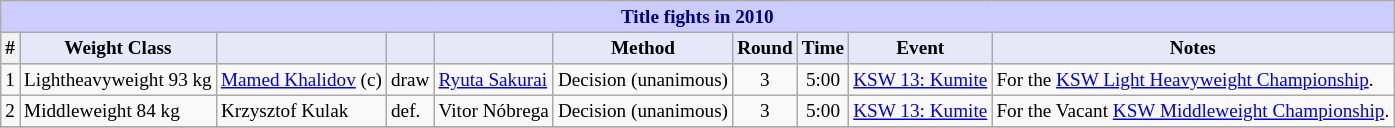<table class="wikitable" style="font-size: 80%;">
<tr>
<th colspan="10" style="background-color: #ccf; color: #000080; text-align: center;"><strong>Title fights in 2010</strong></th>
</tr>
<tr>
<th scope="col">#</th>
<th colspan="1" style="background-color: #E6E8FA; color: #000000; text-align: center;">Weight Class</th>
<th colspan="1" style="background-color: #E6E8FA; color: #000000; text-align: center;"></th>
<th colspan="1" style="background-color: #E6E8FA; color: #000000; text-align: center;"></th>
<th colspan="1" style="background-color: #E6E8FA; color: #000000; text-align: center;"></th>
<th colspan="1" style="background-color: #E6E8FA; color: #000000; text-align: center;">Method</th>
<th colspan="1" style="background-color: #E6E8FA; color: #000000; text-align: center;">Round</th>
<th colspan="1" style="background-color: #E6E8FA; color: #000000; text-align: center;">Time</th>
<th colspan="1" style="background-color: #E6E8FA; color: #000000; text-align: center;">Event</th>
<th colspan="1" style="background-color: #E6E8FA; color: #000000; text-align: center;">Notes</th>
</tr>
<tr>
<td>1</td>
<td>Lightheavyweight 93 kg</td>
<td> <a href='#'>Mamed Khalidov</a> (c)</td>
<td align=center>draw</td>
<td> <a href='#'>Ryuta Sakurai</a></td>
<td>Decision (unanimous)</td>
<td align=center>3</td>
<td align=center>5:00</td>
<td><a href='#'>KSW 13: Kumite</a></td>
<td>For the <a href='#'>KSW Light Heavyweight Championship</a>.</td>
</tr>
<tr>
<td>2</td>
<td>Middleweight 84 kg</td>
<td> Krzysztof Kulak</td>
<td>def.</td>
<td> Vitor Nóbrega</td>
<td>Decision (unanimous)</td>
<td align=center>3</td>
<td align=center>5:00</td>
<td><a href='#'>KSW 13: Kumite</a></td>
<td>For the Vacant <a href='#'>KSW Middleweight Championship</a>.</td>
</tr>
<tr>
</tr>
</table>
